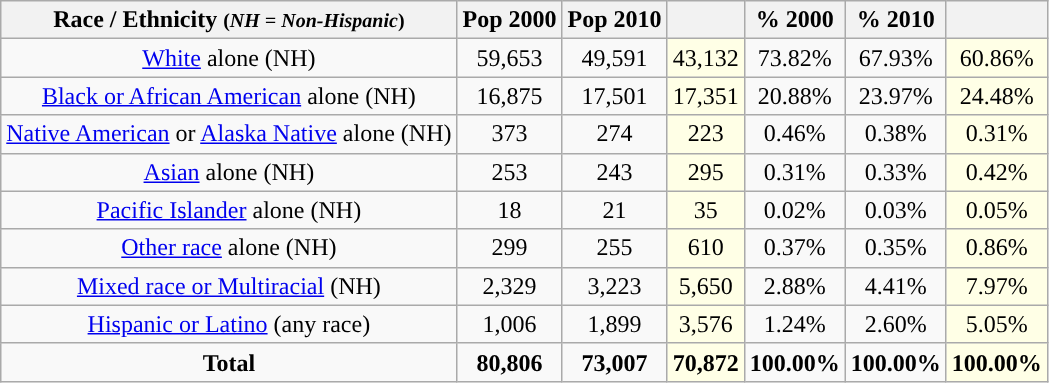<table class="wikitable" style="text-align:center;">
<tr>
<th>Race / Ethnicity <small>(<em>NH = Non-Hispanic</em>)</small></th>
<th>Pop 2000</th>
<th>Pop 2010</th>
<th></th>
<th>% 2000</th>
<th>% 2010</th>
<th></th>
</tr>
<tr>
<td><a href='#'>White</a> alone (NH)</td>
<td>59,653</td>
<td>49,591</td>
<td style='background: #ffffe6;'>43,132</td>
<td>73.82%</td>
<td>67.93%</td>
<td style='background: #ffffe6;'>60.86%</td>
</tr>
<tr>
<td><a href='#'>Black or African American</a> alone (NH)</td>
<td>16,875</td>
<td>17,501</td>
<td style='background: #ffffe6;'>17,351</td>
<td>20.88%</td>
<td>23.97%</td>
<td style='background: #ffffe6;'>24.48%</td>
</tr>
<tr>
<td><a href='#'>Native American</a> or <a href='#'>Alaska Native</a> alone (NH)</td>
<td>373</td>
<td>274</td>
<td style='background: #ffffe6;'>223</td>
<td>0.46%</td>
<td>0.38%</td>
<td style='background: #ffffe6;'>0.31%</td>
</tr>
<tr>
<td><a href='#'>Asian</a> alone (NH)</td>
<td>253</td>
<td>243</td>
<td style='background: #ffffe6;'>295</td>
<td>0.31%</td>
<td>0.33%</td>
<td style='background: #ffffe6;'>0.42%</td>
</tr>
<tr>
<td><a href='#'>Pacific Islander</a> alone (NH)</td>
<td>18</td>
<td>21</td>
<td style='background: #ffffe6;'>35</td>
<td>0.02%</td>
<td>0.03%</td>
<td style='background: #ffffe6;'>0.05%</td>
</tr>
<tr>
<td><a href='#'>Other race</a> alone (NH)</td>
<td>299</td>
<td>255</td>
<td style='background: #ffffe6;'>610</td>
<td>0.37%</td>
<td>0.35%</td>
<td style='background: #ffffe6;'>0.86%</td>
</tr>
<tr>
<td><a href='#'>Mixed race or Multiracial</a> (NH)</td>
<td>2,329</td>
<td>3,223</td>
<td style='background: #ffffe6;'>5,650</td>
<td>2.88%</td>
<td>4.41%</td>
<td style='background: #ffffe6;'>7.97%</td>
</tr>
<tr>
<td><a href='#'>Hispanic or Latino</a> (any race)</td>
<td>1,006</td>
<td>1,899</td>
<td style='background: #ffffe6;'>3,576</td>
<td>1.24%</td>
<td>2.60%</td>
<td style='background: #ffffe6;'>5.05%</td>
</tr>
<tr>
<td><strong>Total</strong></td>
<td><strong>80,806</strong></td>
<td><strong>73,007</strong></td>
<td style='background: #ffffe6;'><strong>70,872</strong></td>
<td><strong>100.00%</strong></td>
<td><strong>100.00%</strong></td>
<td style='background: #ffffe6;'><strong>100.00%</strong></td>
</tr>
</table>
